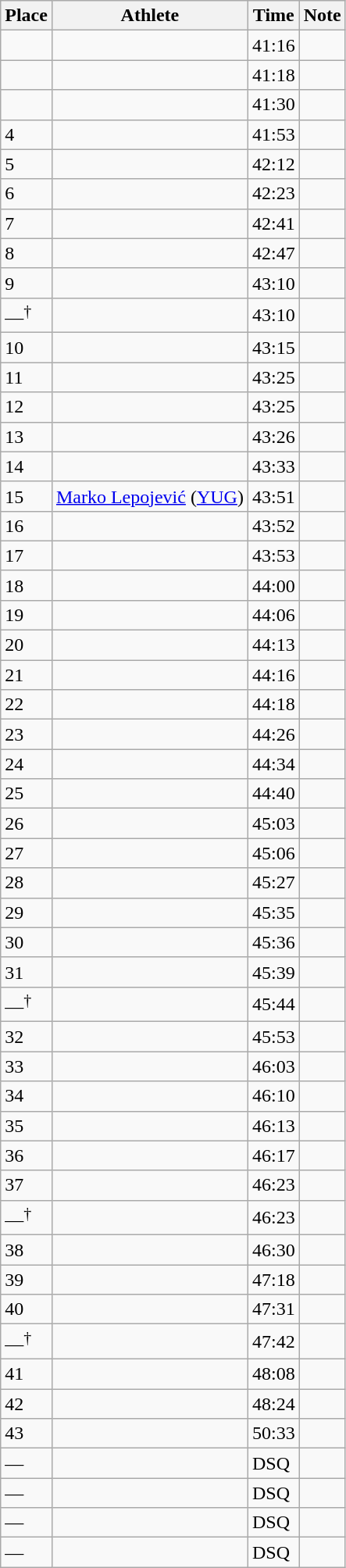<table class=wikitable>
<tr>
<th>Place</th>
<th>Athlete</th>
<th>Time</th>
<th>Note</th>
</tr>
<tr>
<td></td>
<td align=left></td>
<td>41:16</td>
<td></td>
</tr>
<tr>
<td></td>
<td align=left></td>
<td>41:18</td>
<td></td>
</tr>
<tr>
<td></td>
<td align=left></td>
<td>41:30</td>
<td></td>
</tr>
<tr>
<td>4</td>
<td align=left></td>
<td>41:53</td>
<td></td>
</tr>
<tr>
<td>5</td>
<td align=left></td>
<td>42:12</td>
<td></td>
</tr>
<tr>
<td>6</td>
<td align=left></td>
<td>42:23</td>
<td></td>
</tr>
<tr>
<td>7</td>
<td align=left></td>
<td>42:41</td>
<td></td>
</tr>
<tr>
<td>8</td>
<td align=left></td>
<td>42:47</td>
<td></td>
</tr>
<tr>
<td>9</td>
<td align=left></td>
<td>43:10</td>
<td></td>
</tr>
<tr>
<td>—<sup>†</sup></td>
<td align=left></td>
<td>43:10</td>
<td></td>
</tr>
<tr>
<td>10</td>
<td align=left></td>
<td>43:15</td>
<td></td>
</tr>
<tr>
<td>11</td>
<td align=left></td>
<td>43:25</td>
<td></td>
</tr>
<tr>
<td>12</td>
<td align=left></td>
<td>43:25</td>
<td></td>
</tr>
<tr>
<td>13</td>
<td align=left></td>
<td>43:26</td>
<td></td>
</tr>
<tr>
<td>14</td>
<td align=left></td>
<td>43:33</td>
<td></td>
</tr>
<tr>
<td>15</td>
<td align=left> <a href='#'>Marko Lepojević</a> (<a href='#'>YUG</a>)</td>
<td>43:51</td>
<td></td>
</tr>
<tr>
<td>16</td>
<td align=left></td>
<td>43:52</td>
<td></td>
</tr>
<tr>
<td>17</td>
<td align=left></td>
<td>43:53</td>
<td></td>
</tr>
<tr>
<td>18</td>
<td align=left></td>
<td>44:00</td>
<td></td>
</tr>
<tr>
<td>19</td>
<td align=left></td>
<td>44:06</td>
<td></td>
</tr>
<tr>
<td>20</td>
<td align=left></td>
<td>44:13</td>
<td></td>
</tr>
<tr>
<td>21</td>
<td align=left></td>
<td>44:16</td>
<td></td>
</tr>
<tr>
<td>22</td>
<td align=left></td>
<td>44:18</td>
<td></td>
</tr>
<tr>
<td>23</td>
<td align=left></td>
<td>44:26</td>
<td></td>
</tr>
<tr>
<td>24</td>
<td align=left></td>
<td>44:34</td>
<td></td>
</tr>
<tr>
<td>25</td>
<td align=left></td>
<td>44:40</td>
<td></td>
</tr>
<tr>
<td>26</td>
<td align=left></td>
<td>45:03</td>
<td></td>
</tr>
<tr>
<td>27</td>
<td align=left></td>
<td>45:06</td>
<td></td>
</tr>
<tr>
<td>28</td>
<td align=left></td>
<td>45:27</td>
<td></td>
</tr>
<tr>
<td>29</td>
<td align=left></td>
<td>45:35</td>
<td></td>
</tr>
<tr>
<td>30</td>
<td align=left></td>
<td>45:36</td>
<td></td>
</tr>
<tr>
<td>31</td>
<td align=left></td>
<td>45:39</td>
<td></td>
</tr>
<tr>
<td>—<sup>†</sup></td>
<td align=left></td>
<td>45:44</td>
<td></td>
</tr>
<tr>
<td>32</td>
<td align=left></td>
<td>45:53</td>
<td></td>
</tr>
<tr>
<td>33</td>
<td align=left></td>
<td>46:03</td>
<td></td>
</tr>
<tr>
<td>34</td>
<td align=left></td>
<td>46:10</td>
<td></td>
</tr>
<tr>
<td>35</td>
<td align=left></td>
<td>46:13</td>
<td></td>
</tr>
<tr>
<td>36</td>
<td align=left></td>
<td>46:17</td>
<td></td>
</tr>
<tr>
<td>37</td>
<td align=left></td>
<td>46:23</td>
<td></td>
</tr>
<tr>
<td>—<sup>†</sup></td>
<td align=left></td>
<td>46:23</td>
<td></td>
</tr>
<tr>
<td>38</td>
<td align=left></td>
<td>46:30</td>
<td></td>
</tr>
<tr>
<td>39</td>
<td align=left></td>
<td>47:18</td>
<td></td>
</tr>
<tr>
<td>40</td>
<td align=left></td>
<td>47:31</td>
<td></td>
</tr>
<tr>
<td>—<sup>†</sup></td>
<td align=left></td>
<td>47:42</td>
<td></td>
</tr>
<tr>
<td>41</td>
<td align=left></td>
<td>48:08</td>
<td></td>
</tr>
<tr>
<td>42</td>
<td align=left></td>
<td>48:24</td>
<td></td>
</tr>
<tr>
<td>43</td>
<td align=left></td>
<td>50:33</td>
<td></td>
</tr>
<tr>
<td>—</td>
<td align=left></td>
<td>DSQ</td>
<td></td>
</tr>
<tr>
<td>—</td>
<td align=left></td>
<td>DSQ</td>
<td></td>
</tr>
<tr>
<td>—</td>
<td align=left></td>
<td>DSQ</td>
<td></td>
</tr>
<tr>
<td>—</td>
<td align=left></td>
<td>DSQ</td>
<td></td>
</tr>
</table>
